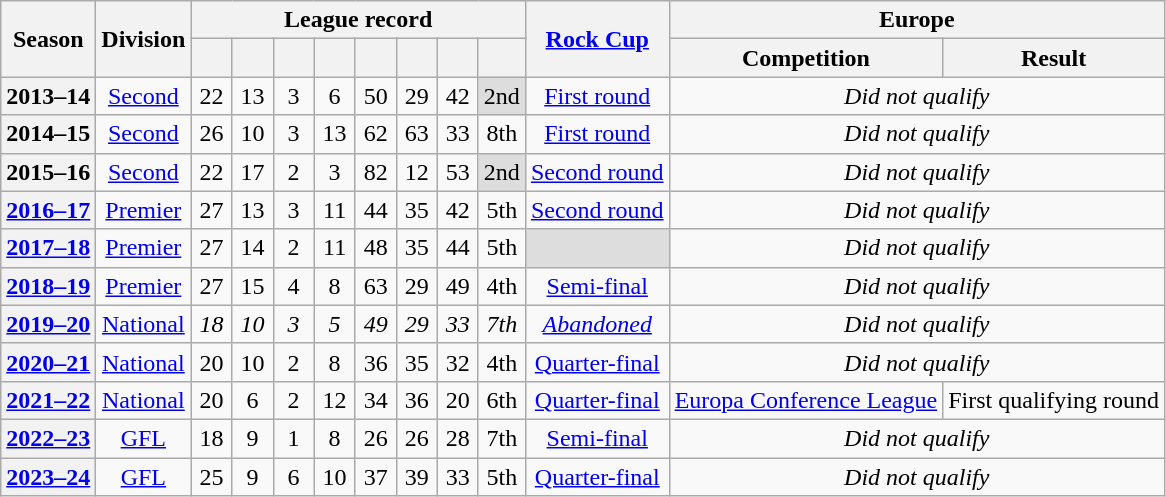<table class="wikitable sortable plainrowheaders" style="text-align: center;">
<tr>
<th rowspan=2 scope=col>Season</th>
<th rowspan=2 scope=col>Division</th>
<th colspan=8 scope=col>League record</th>
<th rowspan=2 scope=col><a href='#'>Rock Cup</a></th>
<th colspan=2 scope=col>Europe</th>
</tr>
<tr>
<th width=20 scope=col></th>
<th width=20 scope=col></th>
<th width=20 scope=col></th>
<th width=20 scope=col></th>
<th width=20 scope=col></th>
<th width=20 scope=col></th>
<th width=20 scope=col></th>
<th width=20 scope=col data-sort-type="number"></th>
<th scope=col>Competition</th>
<th scope=col>Result</th>
</tr>
<tr>
<th scope=row>2013–14</th>
<td><a href='#'>Second</a></td>
<td>22</td>
<td>13</td>
<td>3</td>
<td>6</td>
<td>50</td>
<td>29</td>
<td>42</td>
<td bgcolor=#DDD>2nd</td>
<td><a href='#'>First round</a></td>
<td colspan=2><em>Did not qualify</em></td>
</tr>
<tr>
<th scope=row>2014–15</th>
<td><a href='#'>Second</a></td>
<td>26</td>
<td>10</td>
<td>3</td>
<td>13</td>
<td>62</td>
<td>63</td>
<td>33</td>
<td>8th</td>
<td><a href='#'>First round</a></td>
<td colspan=2><em>Did not qualify</em></td>
</tr>
<tr>
<th scope=row>2015–16</th>
<td><a href='#'>Second</a></td>
<td>22</td>
<td>17</td>
<td>2</td>
<td>3</td>
<td>82</td>
<td>12</td>
<td>53</td>
<td bgcolor=#DDD>2nd</td>
<td><a href='#'>Second round</a></td>
<td colspan=2><em>Did not qualify</em></td>
</tr>
<tr>
<th scope=row><a href='#'>2016–17</a></th>
<td><a href='#'>Premier</a></td>
<td>27</td>
<td>13</td>
<td>3</td>
<td>11</td>
<td>44</td>
<td>35</td>
<td>42</td>
<td>5th</td>
<td><a href='#'>Second round</a></td>
<td colspan=2><em>Did not qualify</em></td>
</tr>
<tr>
<th scope=row><a href='#'>2017–18</a></th>
<td><a href='#'>Premier</a></td>
<td>27</td>
<td>14</td>
<td>2</td>
<td>11</td>
<td>48</td>
<td>35</td>
<td>44</td>
<td>5th</td>
<td bgcolor=#DDD></td>
<td colspan=2><em>Did not qualify</em></td>
</tr>
<tr>
<th scope=row><a href='#'>2018–19</a></th>
<td><a href='#'>Premier</a></td>
<td>27</td>
<td>15</td>
<td>4</td>
<td>8</td>
<td>63</td>
<td>29</td>
<td>49</td>
<td>4th</td>
<td><a href='#'>Semi-final</a></td>
<td colspan=2><em>Did not qualify</em></td>
</tr>
<tr>
<th scope=row><a href='#'>2019–20</a></th>
<td><a href='#'>National</a></td>
<td><em>18</em></td>
<td><em>10</em></td>
<td><em>3</em></td>
<td><em>5</em></td>
<td><em>49</em></td>
<td><em>29</em></td>
<td><em>33</em></td>
<td><em>7th</em></td>
<td><a href='#'><em>Abandoned</em></a></td>
<td colspan=2><em>Did not qualify</em></td>
</tr>
<tr>
<th scope=row><a href='#'>2020–21</a></th>
<td><a href='#'>National</a></td>
<td>20</td>
<td>10</td>
<td>2</td>
<td>8</td>
<td>36</td>
<td>35</td>
<td>32</td>
<td>4th</td>
<td><a href='#'>Quarter-final</a></td>
<td colspan=2><em>Did not qualify</em></td>
</tr>
<tr>
<th scope=row><a href='#'>2021–22</a></th>
<td><a href='#'>National</a></td>
<td>20</td>
<td>6</td>
<td>2</td>
<td>12</td>
<td>34</td>
<td>36</td>
<td>20</td>
<td>6th</td>
<td><a href='#'>Quarter-final</a></td>
<td><a href='#'>Europa Conference League</a></td>
<td>First qualifying round</td>
</tr>
<tr>
<th scope=row><a href='#'>2022–23</a></th>
<td><a href='#'>GFL</a></td>
<td>18</td>
<td>9</td>
<td>1</td>
<td>8</td>
<td>26</td>
<td>26</td>
<td>28</td>
<td>7th</td>
<td><a href='#'>Semi-final</a></td>
<td colspan=2><em>Did not qualify</em></td>
</tr>
<tr>
<th scope=row><a href='#'>2023–24</a></th>
<td><a href='#'>GFL</a></td>
<td>25</td>
<td>9</td>
<td>6</td>
<td>10</td>
<td>37</td>
<td>39</td>
<td>33</td>
<td>5th</td>
<td><a href='#'>Quarter-final</a></td>
<td colspan=2><em>Did not qualify</em></td>
</tr>
</table>
